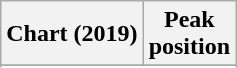<table class="wikitable sortable plainrowheaders">
<tr>
<th scope="col">Chart (2019)</th>
<th scope="col">Peak<br>position</th>
</tr>
<tr>
</tr>
<tr>
</tr>
<tr>
</tr>
</table>
